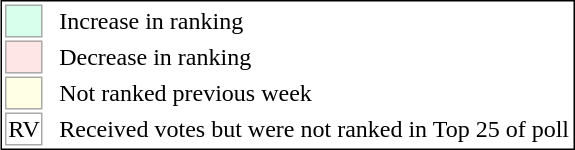<table style="border:1px solid black;" align=right>
<tr>
<td style="background:#D8FFEB; width:20px; border:1px solid #aaaaaa;"> </td>
<td rowspan=5> </td>
<td>Increase in ranking</td>
</tr>
<tr>
<td style="background:#FFE6E6; width:20px; border:1px solid #aaaaaa;"> </td>
<td>Decrease in ranking</td>
</tr>
<tr>
<td style="background:#FFFFE6; width:20px; border:1px solid #aaaaaa;"> </td>
<td>Not ranked previous week</td>
</tr>
<tr>
<td align=center style="width:20px; border:1px solid #aaaaaa; background:white;">RV</td>
<td>Received votes but were not ranked in Top 25 of poll</td>
</tr>
</table>
